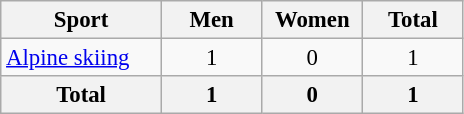<table class="wikitable" style="text-align:center; font-size: 95%">
<tr>
<th width=100>Sport</th>
<th width=60>Men</th>
<th width=60>Women</th>
<th width=60>Total</th>
</tr>
<tr>
<td align=left><a href='#'>Alpine skiing</a></td>
<td>1</td>
<td>0</td>
<td>1</td>
</tr>
<tr>
<th>Total</th>
<th>1</th>
<th>0</th>
<th>1</th>
</tr>
</table>
